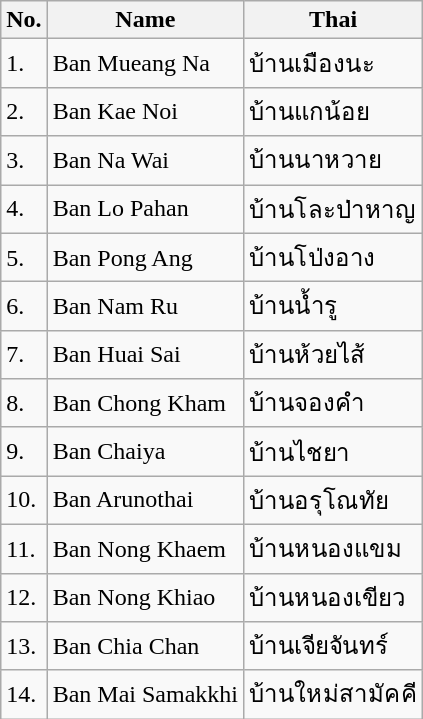<table class="wikitable sortable">
<tr>
<th>No.</th>
<th>Name</th>
<th>Thai</th>
</tr>
<tr>
<td>1.</td>
<td>Ban Mueang Na</td>
<td>บ้านเมืองนะ</td>
</tr>
<tr>
<td>2.</td>
<td>Ban Kae Noi</td>
<td>บ้านแกน้อย</td>
</tr>
<tr>
<td>3.</td>
<td>Ban Na Wai</td>
<td>บ้านนาหวาย</td>
</tr>
<tr>
<td>4.</td>
<td>Ban Lo Pahan</td>
<td>บ้านโละป่าหาญ</td>
</tr>
<tr>
<td>5.</td>
<td>Ban Pong Ang</td>
<td>บ้านโป่งอาง</td>
</tr>
<tr>
<td>6.</td>
<td>Ban Nam Ru</td>
<td>บ้านน้ำรู</td>
</tr>
<tr>
<td>7.</td>
<td>Ban Huai Sai</td>
<td>บ้านห้วยไส้</td>
</tr>
<tr>
<td>8.</td>
<td>Ban Chong Kham</td>
<td>บ้านจองคำ</td>
</tr>
<tr>
<td>9.</td>
<td>Ban Chaiya</td>
<td>บ้านไชยา</td>
</tr>
<tr>
<td>10.</td>
<td>Ban Arunothai</td>
<td>บ้านอรุโณทัย</td>
</tr>
<tr>
<td>11.</td>
<td>Ban Nong Khaem</td>
<td>บ้านหนองแขม</td>
</tr>
<tr>
<td>12.</td>
<td>Ban Nong Khiao</td>
<td>บ้านหนองเขียว</td>
</tr>
<tr>
<td>13.</td>
<td>Ban Chia Chan</td>
<td>บ้านเจียจันทร์</td>
</tr>
<tr>
<td>14.</td>
<td>Ban Mai Samakkhi</td>
<td>บ้านใหม่สามัคคี</td>
</tr>
</table>
